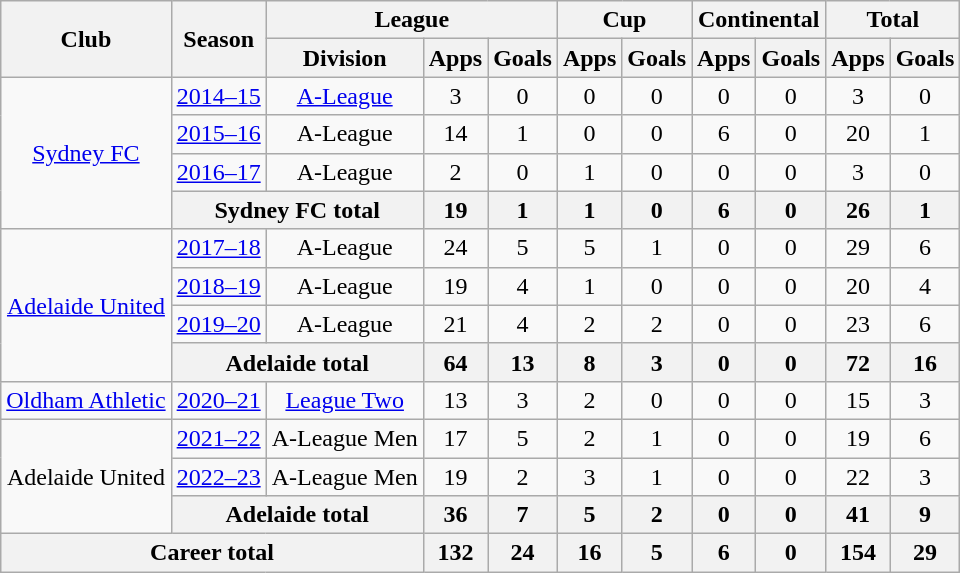<table class="wikitable" style="text-align: center;">
<tr>
<th rowspan="2">Club</th>
<th rowspan="2">Season</th>
<th colspan="3">League</th>
<th colspan="2">Cup</th>
<th colspan="2">Continental</th>
<th colspan="2">Total</th>
</tr>
<tr>
<th>Division</th>
<th>Apps</th>
<th>Goals</th>
<th>Apps</th>
<th>Goals</th>
<th>Apps</th>
<th>Goals</th>
<th>Apps</th>
<th>Goals</th>
</tr>
<tr>
<td rowspan="4" valign="center"><a href='#'>Sydney FC</a></td>
<td><a href='#'>2014–15</a></td>
<td><a href='#'>A-League</a></td>
<td>3</td>
<td>0</td>
<td>0</td>
<td>0</td>
<td>0</td>
<td>0</td>
<td>3</td>
<td>0</td>
</tr>
<tr>
<td><a href='#'>2015–16</a></td>
<td>A-League</td>
<td>14</td>
<td>1</td>
<td>0</td>
<td>0</td>
<td>6</td>
<td>0</td>
<td>20</td>
<td>1</td>
</tr>
<tr>
<td><a href='#'>2016–17</a></td>
<td>A-League</td>
<td>2</td>
<td>0</td>
<td>1</td>
<td>0</td>
<td>0</td>
<td>0</td>
<td>3</td>
<td>0</td>
</tr>
<tr>
<th colspan=2>Sydney FC total</th>
<th>19</th>
<th>1</th>
<th>1</th>
<th>0</th>
<th>6</th>
<th>0</th>
<th>26</th>
<th>1</th>
</tr>
<tr>
<td rowspan=4><a href='#'>Adelaide United</a></td>
<td><a href='#'>2017–18</a></td>
<td>A-League</td>
<td>24</td>
<td>5</td>
<td>5</td>
<td>1</td>
<td>0</td>
<td>0</td>
<td>29</td>
<td>6</td>
</tr>
<tr>
<td><a href='#'>2018–19</a></td>
<td>A-League</td>
<td>19</td>
<td>4</td>
<td>1</td>
<td>0</td>
<td>0</td>
<td>0</td>
<td>20</td>
<td>4</td>
</tr>
<tr>
<td><a href='#'>2019–20</a></td>
<td>A-League</td>
<td>21</td>
<td>4</td>
<td>2</td>
<td>2</td>
<td>0</td>
<td>0</td>
<td>23</td>
<td>6</td>
</tr>
<tr>
<th colspan=2>Adelaide total</th>
<th>64</th>
<th>13</th>
<th>8</th>
<th>3</th>
<th>0</th>
<th>0</th>
<th>72</th>
<th>16</th>
</tr>
<tr>
<td><a href='#'>Oldham Athletic</a></td>
<td><a href='#'>2020–21</a></td>
<td><a href='#'>League Two</a></td>
<td>13</td>
<td>3</td>
<td>2</td>
<td>0</td>
<td>0</td>
<td>0</td>
<td>15</td>
<td>3</td>
</tr>
<tr>
<td rowspan="3">Adelaide United</td>
<td><a href='#'>2021–22</a></td>
<td>A-League Men</td>
<td>17</td>
<td>5</td>
<td>2</td>
<td>1</td>
<td>0</td>
<td>0</td>
<td>19</td>
<td>6</td>
</tr>
<tr>
<td><a href='#'>2022–23</a></td>
<td>A-League Men</td>
<td>19</td>
<td>2</td>
<td>3</td>
<td>1</td>
<td>0</td>
<td>0</td>
<td>22</td>
<td>3</td>
</tr>
<tr>
<th colspan=2>Adelaide total</th>
<th>36</th>
<th>7</th>
<th>5</th>
<th>2</th>
<th>0</th>
<th>0</th>
<th>41</th>
<th>9</th>
</tr>
<tr>
<th colspan="3">Career total</th>
<th>132</th>
<th>24</th>
<th>16</th>
<th>5</th>
<th>6</th>
<th>0</th>
<th>154</th>
<th>29</th>
</tr>
</table>
